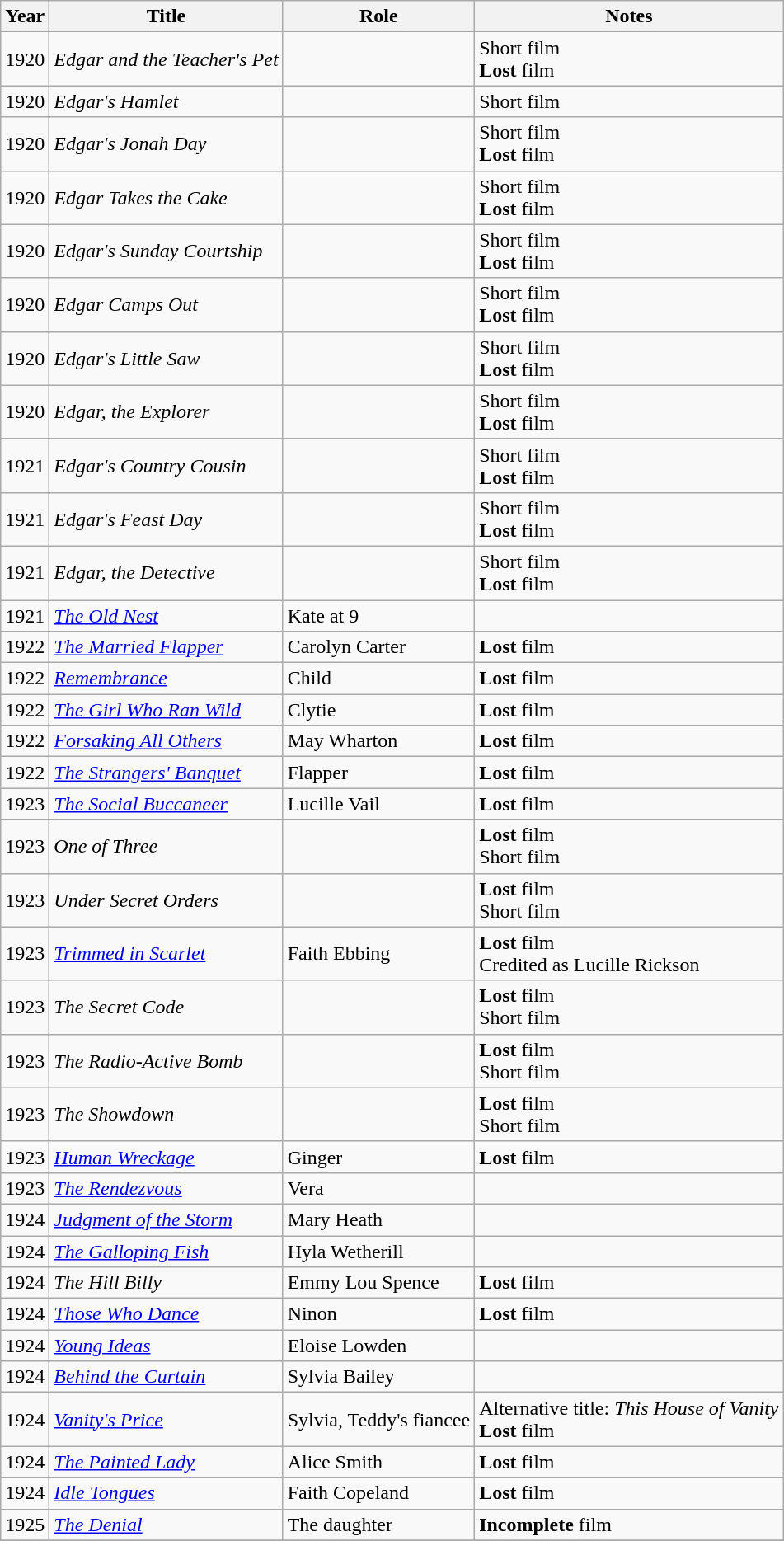<table class="wikitable sortable">
<tr>
<th>Year</th>
<th>Title</th>
<th>Role</th>
<th class="unsortable">Notes</th>
</tr>
<tr>
<td>1920</td>
<td><em>Edgar and the Teacher's Pet</em></td>
<td></td>
<td>Short film <br> <strong>Lost</strong> film</td>
</tr>
<tr>
<td>1920</td>
<td><em>Edgar's Hamlet</em></td>
<td></td>
<td>Short film <br></td>
</tr>
<tr>
<td>1920</td>
<td><em>Edgar's Jonah Day</em></td>
<td></td>
<td>Short film <br> <strong>Lost</strong> film</td>
</tr>
<tr>
<td>1920</td>
<td><em>Edgar Takes the Cake</em></td>
<td></td>
<td>Short film <br> <strong>Lost</strong> film</td>
</tr>
<tr>
<td>1920</td>
<td><em>Edgar's Sunday Courtship</em></td>
<td></td>
<td>Short film <br> <strong>Lost</strong> film</td>
</tr>
<tr>
<td>1920</td>
<td><em>Edgar Camps Out</em></td>
<td></td>
<td>Short film <br> <strong>Lost</strong> film</td>
</tr>
<tr>
<td>1920</td>
<td><em>Edgar's Little Saw</em></td>
<td></td>
<td>Short film <br> <strong>Lost</strong> film</td>
</tr>
<tr>
<td>1920</td>
<td><em>Edgar, the Explorer</em></td>
<td></td>
<td>Short film <br> <strong>Lost</strong> film</td>
</tr>
<tr>
<td>1921</td>
<td><em>Edgar's Country Cousin</em></td>
<td></td>
<td>Short film <br> <strong>Lost</strong> film</td>
</tr>
<tr>
<td>1921</td>
<td><em>Edgar's Feast Day</em></td>
<td></td>
<td>Short film <br> <strong>Lost</strong> film</td>
</tr>
<tr>
<td>1921</td>
<td><em>Edgar, the Detective</em></td>
<td></td>
<td>Short film <br> <strong>Lost</strong> film</td>
</tr>
<tr>
<td>1921</td>
<td><em><a href='#'>The Old Nest</a></em></td>
<td>Kate at 9</td>
<td></td>
</tr>
<tr>
<td>1922</td>
<td><em><a href='#'>The Married Flapper</a></em></td>
<td>Carolyn Carter</td>
<td><strong>Lost</strong> film</td>
</tr>
<tr>
<td>1922</td>
<td><em><a href='#'>Remembrance</a></em></td>
<td>Child</td>
<td><strong>Lost</strong> film</td>
</tr>
<tr>
<td>1922</td>
<td><em><a href='#'>The Girl Who Ran Wild</a></em></td>
<td>Clytie</td>
<td><strong>Lost</strong> film</td>
</tr>
<tr>
<td>1922</td>
<td><em><a href='#'>Forsaking All Others</a></em></td>
<td>May Wharton</td>
<td><strong>Lost</strong> film</td>
</tr>
<tr>
<td>1922</td>
<td><em><a href='#'>The Strangers' Banquet</a></em></td>
<td>Flapper</td>
<td><strong>Lost</strong> film</td>
</tr>
<tr>
<td>1923</td>
<td><em><a href='#'>The Social Buccaneer</a></em></td>
<td>Lucille Vail</td>
<td><strong>Lost</strong> film</td>
</tr>
<tr>
<td>1923</td>
<td><em>One of Three</em></td>
<td></td>
<td><strong>Lost</strong> film <br> Short film</td>
</tr>
<tr>
<td>1923</td>
<td><em>Under Secret Orders</em></td>
<td></td>
<td><strong>Lost</strong> film <br> Short film</td>
</tr>
<tr>
<td>1923</td>
<td><em><a href='#'>Trimmed in Scarlet</a></em></td>
<td>Faith Ebbing</td>
<td><strong>Lost</strong> film<br>Credited as Lucille Rickson</td>
</tr>
<tr>
<td>1923</td>
<td><em>The Secret Code</em></td>
<td></td>
<td><strong>Lost</strong> film <br> Short film</td>
</tr>
<tr>
<td>1923</td>
<td><em>The Radio-Active Bomb</em></td>
<td></td>
<td><strong>Lost</strong> film <br> Short film</td>
</tr>
<tr>
<td>1923</td>
<td><em>The Showdown</em></td>
<td></td>
<td><strong>Lost</strong> film <br> Short film</td>
</tr>
<tr>
<td>1923</td>
<td><em><a href='#'>Human Wreckage</a></em></td>
<td>Ginger</td>
<td><strong>Lost</strong> film</td>
</tr>
<tr>
<td>1923</td>
<td><em><a href='#'>The Rendezvous</a></em></td>
<td>Vera</td>
<td></td>
</tr>
<tr>
<td>1924</td>
<td><em><a href='#'>Judgment of the Storm</a></em></td>
<td>Mary Heath</td>
<td></td>
</tr>
<tr>
<td>1924</td>
<td><em><a href='#'>The Galloping Fish</a></em></td>
<td>Hyla Wetherill</td>
<td></td>
</tr>
<tr>
<td>1924</td>
<td><em>The Hill Billy</em></td>
<td>Emmy Lou Spence</td>
<td><strong>Lost</strong> film</td>
</tr>
<tr>
<td>1924</td>
<td><em><a href='#'>Those Who Dance</a></em></td>
<td>Ninon</td>
<td><strong>Lost</strong> film</td>
</tr>
<tr>
<td>1924</td>
<td><em><a href='#'>Young Ideas</a></em></td>
<td>Eloise Lowden</td>
<td></td>
</tr>
<tr>
<td>1924</td>
<td><em><a href='#'>Behind the Curtain</a></em></td>
<td>Sylvia Bailey</td>
<td></td>
</tr>
<tr>
<td>1924</td>
<td><em><a href='#'>Vanity's Price</a></em></td>
<td>Sylvia, Teddy's fiancee</td>
<td>Alternative title: <em>This House of Vanity</em> <br> <strong>Lost</strong> film</td>
</tr>
<tr>
<td>1924</td>
<td><em><a href='#'>The Painted Lady</a></em></td>
<td>Alice Smith</td>
<td><strong>Lost</strong> film</td>
</tr>
<tr>
<td>1924</td>
<td><em><a href='#'>Idle Tongues</a></em></td>
<td>Faith Copeland</td>
<td><strong>Lost</strong> film</td>
</tr>
<tr>
<td>1925</td>
<td><em><a href='#'>The Denial</a></em></td>
<td>The daughter</td>
<td><strong>Incomplete</strong> film</td>
</tr>
<tr>
</tr>
</table>
